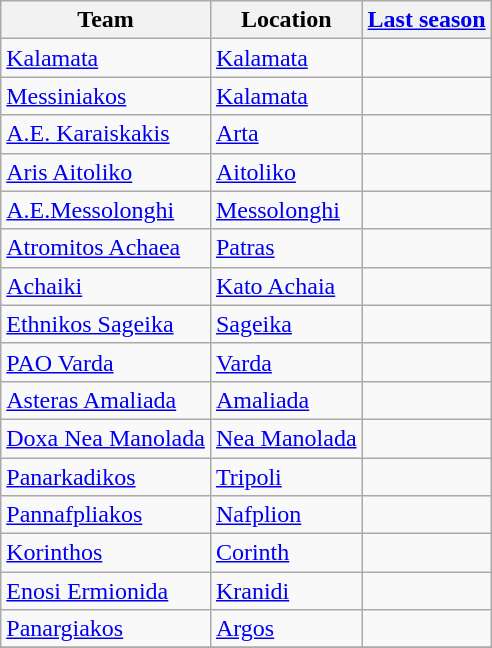<table class="wikitable sortable">
<tr>
<th>Team</th>
<th>Location</th>
<th><a href='#'>Last season</a></th>
</tr>
<tr>
<td><a href='#'>Kalamata</a></td>
<td><a href='#'>Kalamata</a></td>
<td></td>
</tr>
<tr>
<td><a href='#'>Messiniakos</a></td>
<td><a href='#'>Kalamata</a></td>
<td></td>
</tr>
<tr>
<td><a href='#'>A.E. Karaiskakis</a></td>
<td><a href='#'>Arta</a></td>
<td></td>
</tr>
<tr>
<td><a href='#'>Aris Aitoliko</a></td>
<td><a href='#'>Aitoliko</a></td>
<td></td>
</tr>
<tr>
<td><a href='#'>A.E.Messolonghi</a></td>
<td><a href='#'>Messolonghi</a></td>
<td></td>
</tr>
<tr>
<td><a href='#'>Atromitos Achaea</a></td>
<td><a href='#'>Patras</a></td>
<td></td>
</tr>
<tr>
<td><a href='#'>Achaiki</a></td>
<td><a href='#'>Kato Achaia</a></td>
<td></td>
</tr>
<tr>
<td><a href='#'>Ethnikos Sageika</a></td>
<td><a href='#'>Sageika</a></td>
<td></td>
</tr>
<tr>
<td><a href='#'>PAO Varda</a></td>
<td><a href='#'>Varda</a></td>
<td></td>
</tr>
<tr>
<td><a href='#'>Asteras Amaliada</a></td>
<td><a href='#'>Amaliada</a></td>
<td></td>
</tr>
<tr>
<td><a href='#'>Doxa Nea Manolada</a></td>
<td><a href='#'>Nea Manolada</a></td>
<td></td>
</tr>
<tr>
<td><a href='#'>Panarkadikos</a></td>
<td><a href='#'>Tripoli</a></td>
<td></td>
</tr>
<tr>
<td><a href='#'>Pannafpliakos</a></td>
<td><a href='#'>Nafplion</a></td>
<td></td>
</tr>
<tr>
<td><a href='#'>Korinthos</a></td>
<td><a href='#'>Corinth</a></td>
<td></td>
</tr>
<tr>
<td><a href='#'>Enosi Ermionida</a></td>
<td><a href='#'>Kranidi</a></td>
<td></td>
</tr>
<tr>
<td><a href='#'>Panargiakos</a></td>
<td><a href='#'>Argos</a></td>
<td></td>
</tr>
<tr>
</tr>
</table>
